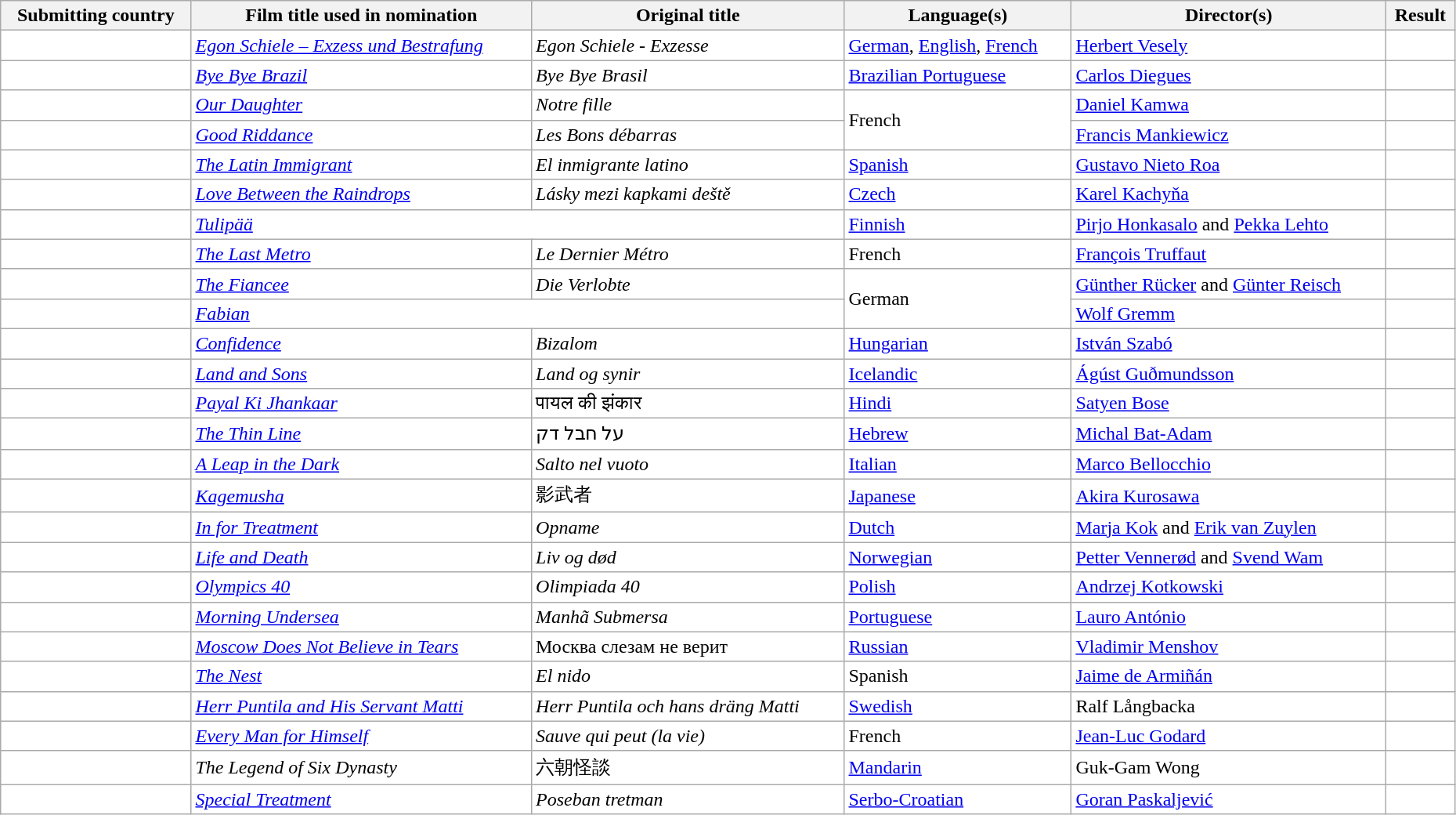<table class="wikitable sortable" width="98%" style="background:#ffffff;">
<tr>
<th>Submitting country</th>
<th>Film title used in nomination</th>
<th>Original title</th>
<th>Language(s)</th>
<th>Director(s)</th>
<th>Result</th>
</tr>
<tr>
<td></td>
<td><em><a href='#'>Egon Schiele – Exzess und Bestrafung</a></em></td>
<td><em>Egon Schiele - Exzesse</em></td>
<td><a href='#'>German</a>, <a href='#'>English</a>, <a href='#'>French</a></td>
<td><a href='#'>Herbert Vesely</a></td>
<td></td>
</tr>
<tr>
<td></td>
<td><em><a href='#'>Bye Bye Brazil</a></em></td>
<td><em>Bye Bye Brasil</em></td>
<td><a href='#'>Brazilian Portuguese</a></td>
<td><a href='#'>Carlos Diegues</a></td>
<td></td>
</tr>
<tr>
<td></td>
<td><em><a href='#'>Our Daughter</a></em></td>
<td><em>Notre fille</em></td>
<td rowspan="2">French</td>
<td><a href='#'>Daniel Kamwa</a></td>
<td></td>
</tr>
<tr>
<td></td>
<td><em><a href='#'>Good Riddance</a></em></td>
<td><em>Les Bons débarras</em></td>
<td><a href='#'>Francis Mankiewicz</a></td>
<td></td>
</tr>
<tr>
<td></td>
<td><em><a href='#'>The Latin Immigrant</a></em></td>
<td><em>El inmigrante latino</em></td>
<td><a href='#'>Spanish</a></td>
<td><a href='#'>Gustavo Nieto Roa</a></td>
<td></td>
</tr>
<tr>
<td></td>
<td><em><a href='#'>Love Between the Raindrops</a></em></td>
<td><em>Lásky mezi kapkami deště</em></td>
<td><a href='#'>Czech</a></td>
<td><a href='#'>Karel Kachyňa</a></td>
<td></td>
</tr>
<tr>
<td></td>
<td colspan="2"><em><a href='#'>Tulipää</a></em></td>
<td><a href='#'>Finnish</a></td>
<td><a href='#'>Pirjo Honkasalo</a> and <a href='#'>Pekka Lehto</a></td>
<td></td>
</tr>
<tr>
<td></td>
<td><em><a href='#'>The Last Metro</a></em></td>
<td><em>Le Dernier Métro</em></td>
<td>French</td>
<td><a href='#'>François Truffaut</a></td>
<td></td>
</tr>
<tr>
<td></td>
<td><em><a href='#'>The Fiancee</a></em></td>
<td><em>Die Verlobte</em></td>
<td rowspan="2">German</td>
<td><a href='#'>Günther Rücker</a> and <a href='#'>Günter Reisch</a></td>
<td></td>
</tr>
<tr>
<td></td>
<td colspan="2"><em><a href='#'>Fabian</a></em></td>
<td><a href='#'>Wolf Gremm</a></td>
<td></td>
</tr>
<tr>
<td></td>
<td><em><a href='#'>Confidence</a></em></td>
<td><em>Bizalom</em></td>
<td><a href='#'>Hungarian</a></td>
<td><a href='#'>István Szabó</a></td>
<td></td>
</tr>
<tr>
<td></td>
<td><em><a href='#'>Land and Sons</a></em></td>
<td><em>Land og synir</em></td>
<td><a href='#'>Icelandic</a></td>
<td><a href='#'>Ágúst Guðmundsson</a></td>
<td></td>
</tr>
<tr>
<td></td>
<td><em><a href='#'>Payal Ki Jhankaar</a></em></td>
<td>पायल की झंकार</td>
<td><a href='#'>Hindi</a></td>
<td><a href='#'>Satyen Bose</a></td>
<td></td>
</tr>
<tr>
<td></td>
<td><em><a href='#'>The Thin Line</a></em></td>
<td>על חבל דק</td>
<td><a href='#'>Hebrew</a></td>
<td><a href='#'>Michal Bat-Adam</a></td>
<td></td>
</tr>
<tr>
<td></td>
<td><em><a href='#'>A Leap in the Dark</a></em></td>
<td><em>Salto nel vuoto</em></td>
<td><a href='#'>Italian</a></td>
<td><a href='#'>Marco Bellocchio</a></td>
<td></td>
</tr>
<tr>
<td></td>
<td><em><a href='#'>Kagemusha</a></em></td>
<td>影武者</td>
<td><a href='#'>Japanese</a></td>
<td><a href='#'>Akira Kurosawa</a></td>
<td></td>
</tr>
<tr>
<td></td>
<td><em><a href='#'>In for Treatment</a></em></td>
<td><em>Opname</em></td>
<td><a href='#'>Dutch</a></td>
<td><a href='#'>Marja Kok</a> and <a href='#'>Erik van Zuylen</a></td>
<td></td>
</tr>
<tr>
<td></td>
<td><em><a href='#'>Life and Death</a></em></td>
<td><em>Liv og død</em></td>
<td><a href='#'>Norwegian</a></td>
<td><a href='#'>Petter Vennerød</a> and <a href='#'>Svend Wam</a></td>
<td></td>
</tr>
<tr>
<td></td>
<td><em><a href='#'>Olympics 40</a></em></td>
<td><em>Olimpiada 40</em></td>
<td><a href='#'>Polish</a></td>
<td><a href='#'>Andrzej Kotkowski</a></td>
<td></td>
</tr>
<tr>
<td></td>
<td><em><a href='#'>Morning Undersea</a></em></td>
<td><em>Manhã Submersa</em></td>
<td><a href='#'>Portuguese</a></td>
<td><a href='#'>Lauro António</a></td>
<td></td>
</tr>
<tr>
<td></td>
<td><em><a href='#'>Moscow Does Not Believe in Tears</a></em></td>
<td>Москва слезам не верит</td>
<td><a href='#'>Russian</a></td>
<td><a href='#'>Vladimir Menshov</a></td>
<td></td>
</tr>
<tr>
<td></td>
<td><em><a href='#'>The Nest</a></em></td>
<td><em>El nido</em></td>
<td>Spanish</td>
<td><a href='#'>Jaime de Armiñán</a></td>
<td></td>
</tr>
<tr>
<td></td>
<td><em><a href='#'>Herr Puntila and His Servant Matti</a></em></td>
<td><em>Herr Puntila och hans dräng Matti</em></td>
<td><a href='#'>Swedish</a></td>
<td>Ralf Långbacka</td>
<td></td>
</tr>
<tr>
<td></td>
<td><em><a href='#'>Every Man for Himself</a></em></td>
<td><em>Sauve qui peut (la vie)</em></td>
<td>French</td>
<td><a href='#'>Jean-Luc Godard</a></td>
<td></td>
</tr>
<tr>
<td></td>
<td><em>The Legend of Six Dynasty</em></td>
<td>六朝怪談</td>
<td><a href='#'>Mandarin</a></td>
<td>Guk-Gam Wong</td>
<td></td>
</tr>
<tr>
<td></td>
<td><em><a href='#'>Special Treatment</a></em></td>
<td><em>Poseban tretman</em></td>
<td><a href='#'>Serbo-Croatian</a></td>
<td><a href='#'>Goran Paskaljević</a></td>
<td></td>
</tr>
</table>
